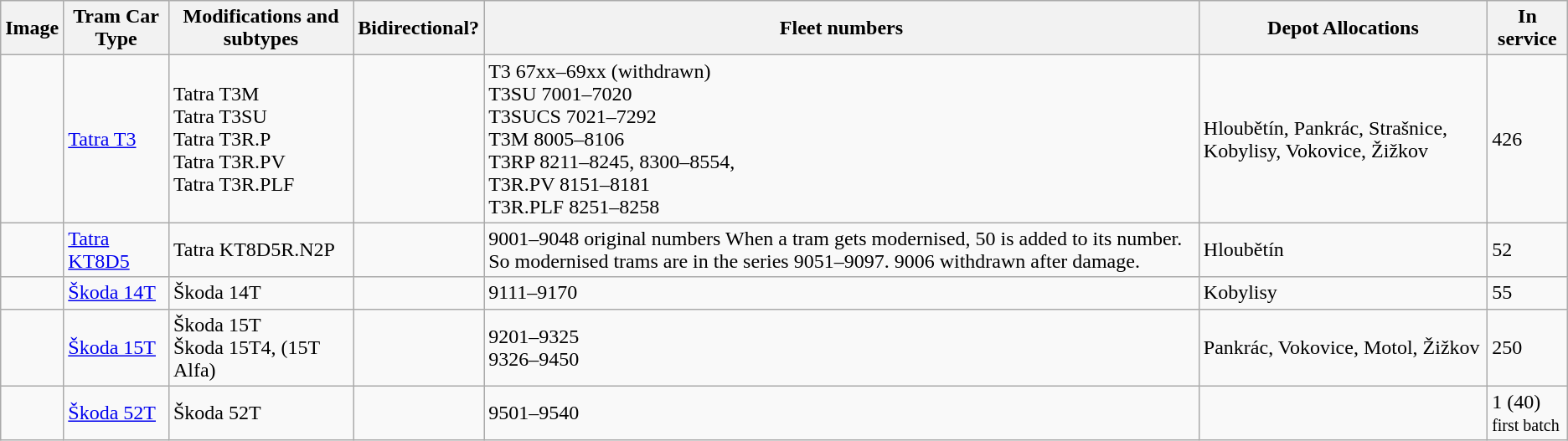<table class="wikitable">
<tr>
<th>Image</th>
<th>Tram Car Type</th>
<th>Modifications and subtypes</th>
<th>Bidirectional?</th>
<th>Fleet numbers</th>
<th>Depot Allocations</th>
<th>In service</th>
</tr>
<tr>
<td></td>
<td><a href='#'>Tatra T3</a></td>
<td>Tatra T3M<br>Tatra T3SU<br>Tatra T3R.P<br>Tatra T3R.PV<br>Tatra T3R.PLF</td>
<td></td>
<td>T3 67xx–69xx (withdrawn)<br>T3SU 7001–7020<br>T3SUCS 7021–7292<br>T3M 8005–8106<br>T3RP 8211–8245, 8300–8554,<br>T3R.PV 8151–8181<br>T3R.PLF 8251–8258</td>
<td>Hloubětín, Pankrác, Strašnice, Kobylisy, Vokovice, Žižkov</td>
<td>426</td>
</tr>
<tr>
<td></td>
<td><a href='#'>Tatra KT8D5</a></td>
<td>Tatra KT8D5R.N2P</td>
<td></td>
<td>9001–9048 original numbers When a tram gets modernised, 50 is added to its number. So modernised trams are in the series 9051–9097. 9006 withdrawn after damage.</td>
<td>Hloubětín</td>
<td>52</td>
</tr>
<tr>
<td></td>
<td><a href='#'>Škoda 14T</a></td>
<td>Škoda 14T</td>
<td></td>
<td>9111–9170</td>
<td>Kobylisy</td>
<td>55</td>
</tr>
<tr>
<td></td>
<td><a href='#'>Škoda 15T</a></td>
<td>Škoda 15T<br>Škoda 15T4, (15T Alfa)</td>
<td></td>
<td>9201–9325<br>9326–9450</td>
<td>Pankrác, Vokovice, Motol, Žižkov</td>
<td>250</td>
</tr>
<tr>
<td></td>
<td><a href='#'>Škoda 52T</a></td>
<td>Škoda 52T</td>
<td></td>
<td>9501–9540</td>
<td></td>
<td>1 (40)<br><small>first batch</small></td>
</tr>
</table>
